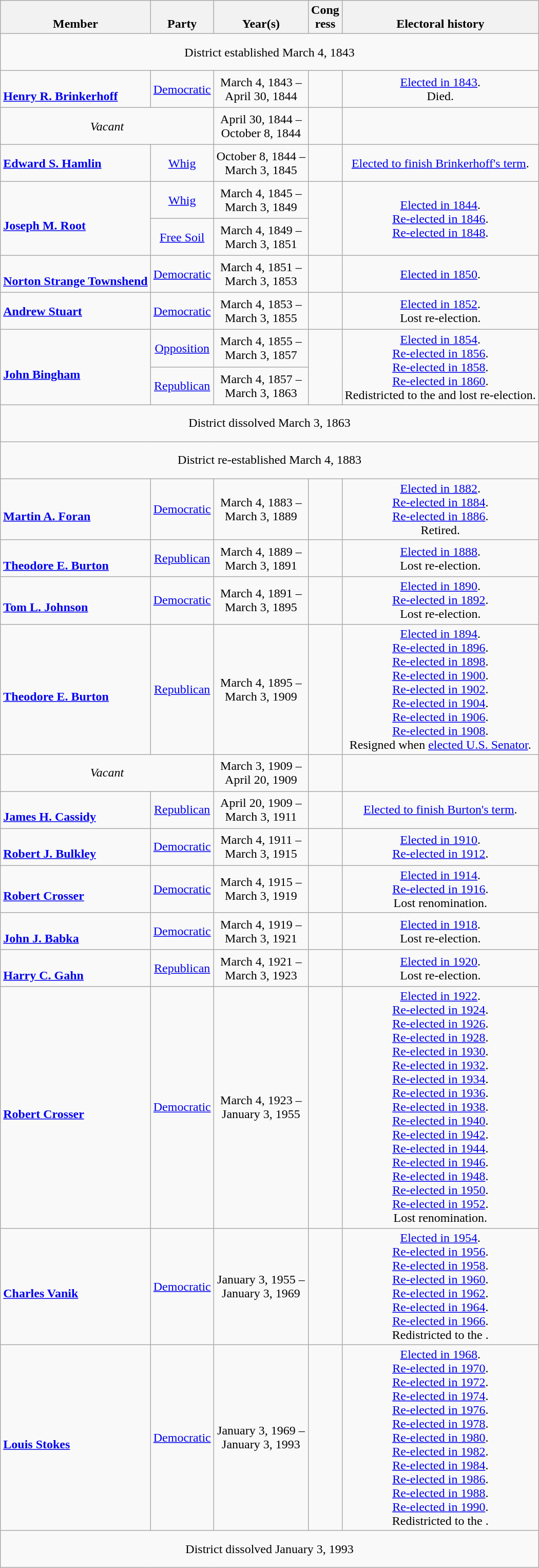<table class=wikitable style="text-align:center">
<tr valign=bottom>
<th>Member</th>
<th>Party</th>
<th>Year(s)</th>
<th>Cong<br>ress</th>
<th>Electoral history</th>
</tr>
<tr style="height:3em">
<td colspan=5>District established March 4, 1843</td>
</tr>
<tr style="height:3em">
<td align=left><br><strong><a href='#'>Henry R. Brinkerhoff</a></strong><br></td>
<td><a href='#'>Democratic</a></td>
<td nowrap>March 4, 1843 –<br>April 30, 1844</td>
<td></td>
<td><a href='#'>Elected in 1843</a>.<br>Died.</td>
</tr>
<tr style="height:3em">
<td colspan=2><em>Vacant</em></td>
<td nowrap>April 30, 1844 –<br>October 8, 1844</td>
<td></td>
<td></td>
</tr>
<tr style="height:3em">
<td align=left><strong><a href='#'>Edward S. Hamlin</a></strong><br></td>
<td><a href='#'>Whig</a></td>
<td nowrap>October 8, 1844 –<br>March 3, 1845</td>
<td></td>
<td><a href='#'>Elected to finish Brinkerhoff's term</a>.<br></td>
</tr>
<tr style="height:3em">
<td rowspan=2 align=left><br><strong><a href='#'>Joseph M. Root</a></strong><br></td>
<td><a href='#'>Whig</a></td>
<td nowrap>March 4, 1845 –<br>March 3, 1849</td>
<td rowspan=2></td>
<td rowspan=2><a href='#'>Elected in 1844</a>.<br><a href='#'>Re-elected in 1846</a>.<br><a href='#'>Re-elected in 1848</a>.<br></td>
</tr>
<tr style="height:3em">
<td><a href='#'>Free Soil</a></td>
<td nowrap>March 4, 1849 –<br>March 3, 1851</td>
</tr>
<tr style="height:3em">
<td align=left><br><strong><a href='#'>Norton Strange Townshend</a></strong><br></td>
<td><a href='#'>Democratic</a></td>
<td nowrap>March 4, 1851 –<br>March 3, 1853</td>
<td></td>
<td><a href='#'>Elected in 1850</a>.<br></td>
</tr>
<tr style="height:3em">
<td align=left><strong><a href='#'>Andrew Stuart</a></strong><br></td>
<td><a href='#'>Democratic</a></td>
<td nowrap>March 4, 1853 –<br>March 3, 1855</td>
<td></td>
<td><a href='#'>Elected in 1852</a>.<br>Lost re-election.</td>
</tr>
<tr style="height:3em">
<td rowspan=2 align=left><br><strong><a href='#'>John Bingham</a></strong><br></td>
<td><a href='#'>Opposition</a></td>
<td nowrap>March 4, 1855 –<br>March 3, 1857</td>
<td rowspan=2></td>
<td rowspan=2><a href='#'>Elected in 1854</a>.<br><a href='#'>Re-elected in 1856</a>.<br><a href='#'>Re-elected in 1858</a>.<br><a href='#'>Re-elected in 1860</a>.<br>Redistricted to the  and lost re-election.</td>
</tr>
<tr style="height:3em">
<td><a href='#'>Republican</a></td>
<td nowrap>March 4, 1857 –<br>March 3, 1863</td>
</tr>
<tr style="height:3em">
<td colspan=5>District dissolved March 3, 1863</td>
</tr>
<tr style="height:3em">
<td colspan=5>District re-established March 4, 1883</td>
</tr>
<tr style="height:3em">
<td align=left><br><strong><a href='#'>Martin A. Foran</a></strong><br></td>
<td><a href='#'>Democratic</a></td>
<td nowrap>March 4, 1883 –<br>March 3, 1889</td>
<td></td>
<td><a href='#'>Elected in 1882</a>.<br><a href='#'>Re-elected in 1884</a>.<br><a href='#'>Re-elected in 1886</a>.<br>Retired.</td>
</tr>
<tr style="height:3em">
<td align=left><br><strong><a href='#'>Theodore E. Burton</a></strong><br></td>
<td><a href='#'>Republican</a></td>
<td nowrap>March 4, 1889 –<br>March 3, 1891</td>
<td></td>
<td><a href='#'>Elected in 1888</a>.<br>Lost re-election.</td>
</tr>
<tr style="height:3em">
<td align=left><br><strong><a href='#'>Tom L. Johnson</a></strong><br></td>
<td><a href='#'>Democratic</a></td>
<td nowrap>March 4, 1891 –<br>March 3, 1895</td>
<td></td>
<td><a href='#'>Elected in 1890</a>.<br><a href='#'>Re-elected in 1892</a>.<br>Lost re-election.</td>
</tr>
<tr style="height:3em">
<td align=left><br><strong><a href='#'>Theodore E. Burton</a></strong><br></td>
<td><a href='#'>Republican</a></td>
<td nowrap>March 4, 1895 –<br>March 3, 1909</td>
<td></td>
<td><a href='#'>Elected in 1894</a>.<br><a href='#'>Re-elected in 1896</a>.<br><a href='#'>Re-elected in 1898</a>.<br><a href='#'>Re-elected in 1900</a>.<br><a href='#'>Re-elected in 1902</a>.<br><a href='#'>Re-elected in 1904</a>.<br><a href='#'>Re-elected in 1906</a>.<br><a href='#'>Re-elected in 1908</a>.<br>Resigned when <a href='#'>elected U.S. Senator</a>.</td>
</tr>
<tr style="height:3em">
<td colspan=2><em>Vacant</em></td>
<td nowrap>March 3, 1909 –<br>April 20, 1909</td>
<td></td>
<td></td>
</tr>
<tr style="height:3em">
<td align=left><br><strong><a href='#'>James H. Cassidy</a></strong><br></td>
<td><a href='#'>Republican</a></td>
<td nowrap>April 20, 1909 –<br>March 3, 1911</td>
<td></td>
<td><a href='#'>Elected to finish Burton's term</a>.<br></td>
</tr>
<tr style="height:3em">
<td align=left><br><strong><a href='#'>Robert J. Bulkley</a></strong><br></td>
<td><a href='#'>Democratic</a></td>
<td nowrap>March 4, 1911 –<br>March 3, 1915</td>
<td></td>
<td><a href='#'>Elected in 1910</a>.<br><a href='#'>Re-elected in 1912</a>.<br></td>
</tr>
<tr style="height:3em">
<td align=left><br><strong><a href='#'>Robert Crosser</a></strong><br></td>
<td><a href='#'>Democratic</a></td>
<td nowrap>March 4, 1915 –<br>March 3, 1919</td>
<td></td>
<td><a href='#'>Elected in 1914</a>.<br><a href='#'>Re-elected in 1916</a>.<br>Lost renomination.</td>
</tr>
<tr style="height:3em">
<td align=left><br><strong><a href='#'>John J. Babka</a></strong><br></td>
<td><a href='#'>Democratic</a></td>
<td nowrap>March 4, 1919 –<br>March 3, 1921</td>
<td></td>
<td><a href='#'>Elected in 1918</a>.<br>Lost re-election.</td>
</tr>
<tr style="height:3em">
<td align=left><br><strong><a href='#'>Harry C. Gahn</a></strong><br></td>
<td><a href='#'>Republican</a></td>
<td nowrap>March 4, 1921 –<br>March 3, 1923</td>
<td></td>
<td><a href='#'>Elected in 1920</a>.<br>Lost re-election.</td>
</tr>
<tr style="height:3em">
<td align=left><br><strong><a href='#'>Robert Crosser</a></strong><br></td>
<td><a href='#'>Democratic</a></td>
<td nowrap>March 4, 1923 –<br>January 3, 1955</td>
<td></td>
<td><a href='#'>Elected in 1922</a>.<br><a href='#'>Re-elected in 1924</a>.<br><a href='#'>Re-elected in 1926</a>.<br><a href='#'>Re-elected in 1928</a>.<br><a href='#'>Re-elected in 1930</a>.<br><a href='#'>Re-elected in 1932</a>.<br><a href='#'>Re-elected in 1934</a>.<br><a href='#'>Re-elected in 1936</a>.<br><a href='#'>Re-elected in 1938</a>.<br><a href='#'>Re-elected in 1940</a>.<br><a href='#'>Re-elected in 1942</a>.<br><a href='#'>Re-elected in 1944</a>.<br><a href='#'>Re-elected in 1946</a>.<br><a href='#'>Re-elected in 1948</a>.<br><a href='#'>Re-elected in 1950</a>.<br><a href='#'>Re-elected in 1952</a>.<br>Lost renomination.</td>
</tr>
<tr style="height:3em">
<td align=left><br><strong><a href='#'>Charles Vanik</a></strong><br></td>
<td><a href='#'>Democratic</a></td>
<td nowrap>January 3, 1955 –<br>January 3, 1969</td>
<td></td>
<td><a href='#'>Elected in 1954</a>.<br><a href='#'>Re-elected in 1956</a>.<br><a href='#'>Re-elected in 1958</a>.<br><a href='#'>Re-elected in 1960</a>.<br><a href='#'>Re-elected in 1962</a>.<br><a href='#'>Re-elected in 1964</a>.<br><a href='#'>Re-elected in 1966</a>.<br>Redistricted to the .</td>
</tr>
<tr style="height:3em">
<td align=left><br><strong><a href='#'>Louis Stokes</a></strong><br></td>
<td><a href='#'>Democratic</a></td>
<td nowrap>January 3, 1969 –<br>January 3, 1993</td>
<td></td>
<td><a href='#'>Elected in 1968</a>.<br><a href='#'>Re-elected in 1970</a>.<br><a href='#'>Re-elected in 1972</a>.<br><a href='#'>Re-elected in 1974</a>.<br><a href='#'>Re-elected in 1976</a>.<br><a href='#'>Re-elected in 1978</a>.<br><a href='#'>Re-elected in 1980</a>.<br><a href='#'>Re-elected in 1982</a>.<br><a href='#'>Re-elected in 1984</a>.<br><a href='#'>Re-elected in 1986</a>.<br><a href='#'>Re-elected in 1988</a>.<br><a href='#'>Re-elected in 1990</a>.<br>Redistricted to the .</td>
</tr>
<tr style="height:3em">
<td colspan=5>District dissolved January 3, 1993</td>
</tr>
</table>
